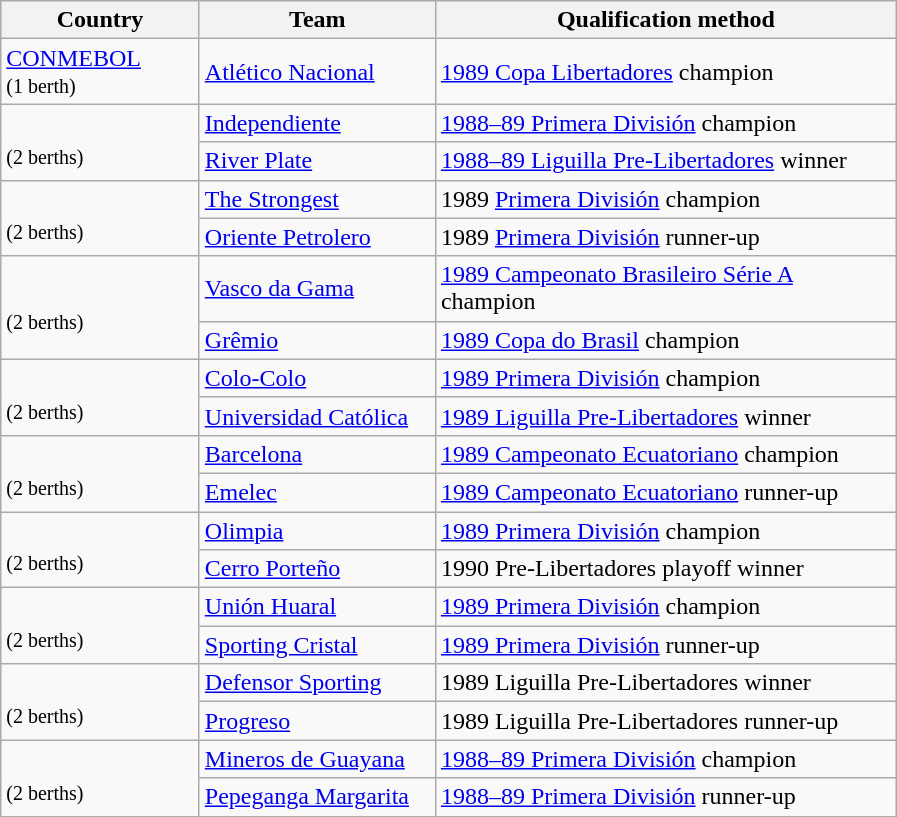<table class="wikitable">
<tr>
<th width=125>Country</th>
<th width=150>Team</th>
<th width=300>Qualification method</th>
</tr>
<tr>
<td><a href='#'>CONMEBOL</a><br><small>(1 berth)</small></td>
<td><a href='#'>Atlético Nacional</a></td>
<td><a href='#'>1989 Copa Libertadores</a> champion</td>
</tr>
<tr>
<td rowspan="2"><br><small>(2 berths)</small></td>
<td><a href='#'>Independiente</a></td>
<td><a href='#'>1988–89 Primera División</a> champion</td>
</tr>
<tr>
<td><a href='#'>River Plate</a></td>
<td><a href='#'>1988–89 Liguilla Pre-Libertadores</a> winner</td>
</tr>
<tr>
<td rowspan="2"><br><small>(2 berths)</small></td>
<td><a href='#'>The Strongest</a></td>
<td>1989 <a href='#'>Primera División</a> champion</td>
</tr>
<tr>
<td><a href='#'>Oriente Petrolero</a></td>
<td>1989 <a href='#'>Primera División</a> runner-up</td>
</tr>
<tr>
<td rowspan="2"><br><small>(2 berths)</small></td>
<td><a href='#'>Vasco da Gama</a></td>
<td><a href='#'>1989 Campeonato Brasileiro Série A</a> champion</td>
</tr>
<tr>
<td><a href='#'>Grêmio</a></td>
<td><a href='#'>1989 Copa do Brasil</a> champion</td>
</tr>
<tr>
<td rowspan="2"><br><small>(2 berths)</small></td>
<td><a href='#'>Colo-Colo</a></td>
<td><a href='#'>1989 Primera División</a> champion</td>
</tr>
<tr>
<td><a href='#'>Universidad Católica</a></td>
<td><a href='#'>1989 Liguilla Pre-Libertadores</a> winner</td>
</tr>
<tr>
<td rowspan="2"><br><small>(2 berths)</small></td>
<td><a href='#'>Barcelona</a></td>
<td><a href='#'>1989 Campeonato Ecuatoriano</a> champion</td>
</tr>
<tr>
<td><a href='#'>Emelec</a></td>
<td><a href='#'>1989 Campeonato Ecuatoriano</a> runner-up</td>
</tr>
<tr>
<td rowspan="2"><br><small>(2 berths)</small></td>
<td><a href='#'>Olimpia</a></td>
<td><a href='#'>1989 Primera División</a> champion</td>
</tr>
<tr>
<td><a href='#'>Cerro Porteño</a></td>
<td>1990 Pre-Libertadores playoff winner</td>
</tr>
<tr>
<td rowspan="2"><br><small>(2 berths)</small></td>
<td><a href='#'>Unión Huaral</a></td>
<td><a href='#'>1989 Primera División</a> champion</td>
</tr>
<tr>
<td><a href='#'>Sporting Cristal</a></td>
<td><a href='#'>1989 Primera División</a> runner-up</td>
</tr>
<tr>
<td rowspan="2"><br><small>(2 berths)</small></td>
<td><a href='#'>Defensor Sporting</a></td>
<td>1989 Liguilla Pre-Libertadores winner</td>
</tr>
<tr>
<td><a href='#'>Progreso</a></td>
<td>1989 Liguilla Pre-Libertadores runner-up</td>
</tr>
<tr>
<td rowspan="2"><br><small>(2 berths)</small></td>
<td><a href='#'>Mineros de Guayana</a></td>
<td><a href='#'>1988–89 Primera División</a> champion</td>
</tr>
<tr>
<td><a href='#'>Pepeganga Margarita</a></td>
<td><a href='#'>1988–89 Primera División</a> runner-up</td>
</tr>
<tr>
</tr>
</table>
